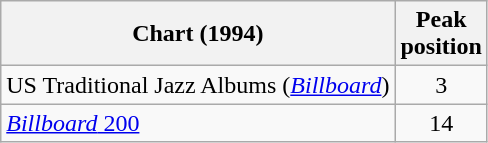<table class=wikitable>
<tr>
<th>Chart (1994)</th>
<th>Peak<br>position</th>
</tr>
<tr>
<td>US Traditional Jazz Albums (<em><a href='#'>Billboard</a></em>)</td>
<td align=center>3</td>
</tr>
<tr>
<td><a href='#'><em>Billboard</em> 200</a></td>
<td align=center>14</td>
</tr>
</table>
